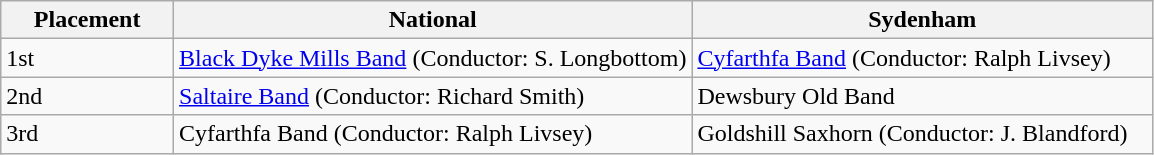<table class="wikitable">
<tr>
<th scope="column" width="15%">Placement</th>
<th scope="column" width="45%" class="unsortable">National</th>
<th scope="column" width="45%" class="unsortable">Sydenham</th>
</tr>
<tr>
<td>1st</td>
<td><a href='#'>Black Dyke Mills Band</a> (Conductor: S. Longbottom)</td>
<td><a href='#'>Cyfarthfa Band</a> (Conductor: Ralph Livsey)</td>
</tr>
<tr>
<td>2nd</td>
<td><a href='#'>Saltaire Band</a> (Conductor: Richard Smith)</td>
<td>Dewsbury Old Band</td>
</tr>
<tr>
<td>3rd</td>
<td>Cyfarthfa Band (Conductor: Ralph Livsey)</td>
<td>Goldshill Saxhorn (Conductor: J. Blandford)</td>
</tr>
</table>
